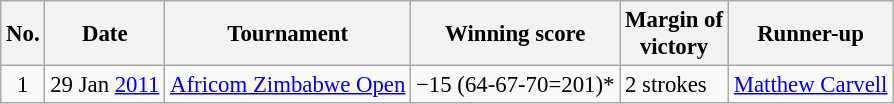<table class="wikitable" style="font-size:95%;">
<tr>
<th>No.</th>
<th>Date</th>
<th>Tournament</th>
<th>Winning score</th>
<th>Margin of<br>victory</th>
<th>Runner-up</th>
</tr>
<tr>
<td align=center>1</td>
<td align=right>29 Jan <a href='#'>2011</a></td>
<td><a href='#'>Africom Zimbabwe Open</a></td>
<td>−15 (64-67-70=201)*</td>
<td>2 strokes</td>
<td> <a href='#'>Matthew Carvell</a></td>
</tr>
</table>
